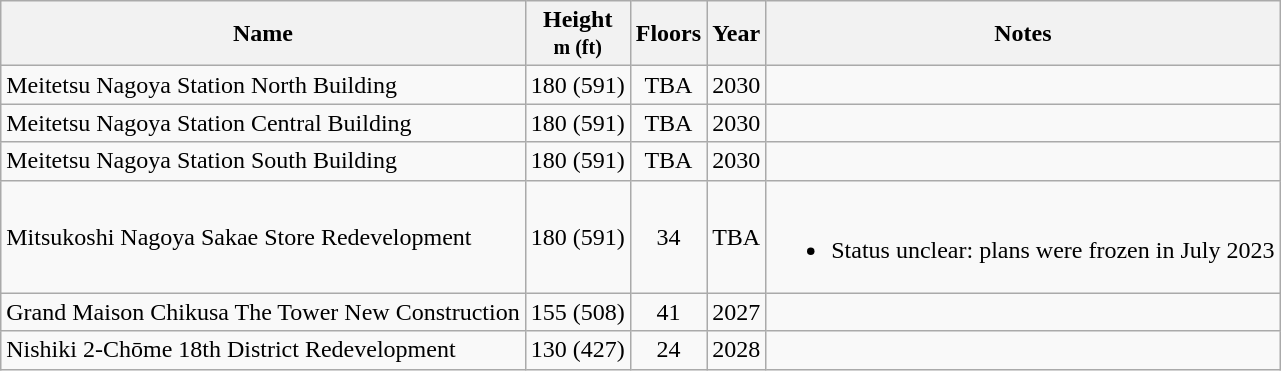<table class="wikitable sortable">
<tr>
<th>Name</th>
<th>Height<br><small>m (ft)</small></th>
<th>Floors</th>
<th>Year</th>
<th class="unsortable">Notes</th>
</tr>
<tr>
<td>Meitetsu Nagoya Station North Building</td>
<td style="text-align:center;">180 (591)</td>
<td style="text-align:center;">TBA</td>
<td style="text-align:center;">2030</td>
<td></td>
</tr>
<tr>
<td>Meitetsu Nagoya Station Central Building</td>
<td style="text-align:center;">180 (591)</td>
<td style="text-align:center;">TBA</td>
<td style="text-align:center;">2030</td>
<td></td>
</tr>
<tr>
<td>Meitetsu Nagoya Station South Building</td>
<td style="text-align:center;">180 (591)</td>
<td style="text-align:center;">TBA</td>
<td style="text-align:center;">2030</td>
<td></td>
</tr>
<tr>
<td>Mitsukoshi Nagoya Sakae Store Redevelopment</td>
<td style="text-align:center;">180 (591)</td>
<td style="text-align:center;">34</td>
<td style="text-align:center;">TBA</td>
<td><br><ul><li>Status unclear: plans were frozen in July 2023</li></ul></td>
</tr>
<tr>
<td>Grand Maison Chikusa The Tower New Construction</td>
<td style="text-align:center;">155 (508)</td>
<td style="text-align:center;">41</td>
<td style="text-align:center;">2027</td>
<td></td>
</tr>
<tr>
<td>Nishiki 2-Chōme 18th District Redevelopment</td>
<td style="text-align:center;">130 (427)</td>
<td style="text-align:center;">24</td>
<td style="text-align:center;">2028</td>
<td></td>
</tr>
</table>
